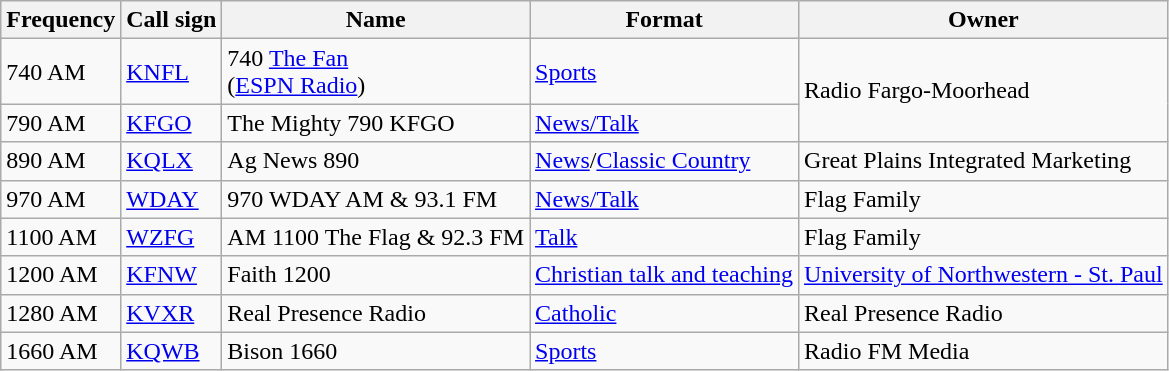<table class="wikitable">
<tr>
<th>Frequency</th>
<th>Call sign</th>
<th>Name</th>
<th>Format</th>
<th>Owner</th>
</tr>
<tr>
<td>740 AM</td>
<td><a href='#'>KNFL</a></td>
<td>740 <a href='#'>The Fan</a><br>(<a href='#'>ESPN Radio</a>)</td>
<td><a href='#'>Sports</a></td>
<td rowspan="2">Radio Fargo-Moorhead</td>
</tr>
<tr>
<td>790 AM</td>
<td><a href='#'>KFGO</a></td>
<td>The Mighty 790 KFGO</td>
<td><a href='#'>News/Talk</a></td>
</tr>
<tr>
<td>890 AM</td>
<td><a href='#'>KQLX</a></td>
<td>Ag News 890</td>
<td><a href='#'>News</a>/<a href='#'>Classic Country</a></td>
<td>Great Plains Integrated Marketing</td>
</tr>
<tr>
<td>970 AM</td>
<td><a href='#'>WDAY</a></td>
<td>970 WDAY AM & 93.1 FM</td>
<td><a href='#'>News/Talk</a></td>
<td>Flag Family</td>
</tr>
<tr>
<td>1100 AM</td>
<td><a href='#'>WZFG</a></td>
<td>AM 1100 The Flag & 92.3 FM</td>
<td><a href='#'>Talk</a></td>
<td>Flag Family</td>
</tr>
<tr>
<td>1200 AM</td>
<td><a href='#'>KFNW</a></td>
<td>Faith 1200</td>
<td><a href='#'>Christian talk and teaching</a></td>
<td><a href='#'>University of Northwestern - St. Paul</a></td>
</tr>
<tr>
<td>1280 AM</td>
<td><a href='#'>KVXR</a></td>
<td>Real Presence Radio</td>
<td><a href='#'>Catholic</a></td>
<td>Real Presence Radio</td>
</tr>
<tr>
<td>1660 AM</td>
<td><a href='#'>KQWB</a></td>
<td>Bison 1660</td>
<td><a href='#'>Sports</a></td>
<td>Radio FM Media</td>
</tr>
</table>
